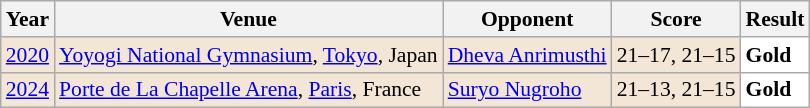<table class="sortable wikitable" style="font-size: 90%;">
<tr>
<th>Year</th>
<th>Venue</th>
<th>Opponent</th>
<th>Score</th>
<th>Result</th>
</tr>
<tr style="background:#F3E6D7">
<td align="center"><a href='#'>2020</a></td>
<td align="left"><a href='#'>Yoyogi National Gymnasium</a>, <a href='#'>Tokyo</a>, Japan</td>
<td align="left"> <a href='#'>Dheva Anrimusthi</a></td>
<td align="left">21–17, 21–15</td>
<td style="text-align:left; background:white"> <strong>Gold</strong></td>
</tr>
<tr style="background:#F3E6D7">
<td align="center"><a href='#'>2024</a></td>
<td align="left"><a href='#'>Porte de La Chapelle Arena</a>, <a href='#'>Paris</a>, France</td>
<td align="left"> <a href='#'>Suryo Nugroho</a></td>
<td align="left">21–13, 21–15</td>
<td style="text-align:left; background:white"> <strong>Gold</strong></td>
</tr>
</table>
